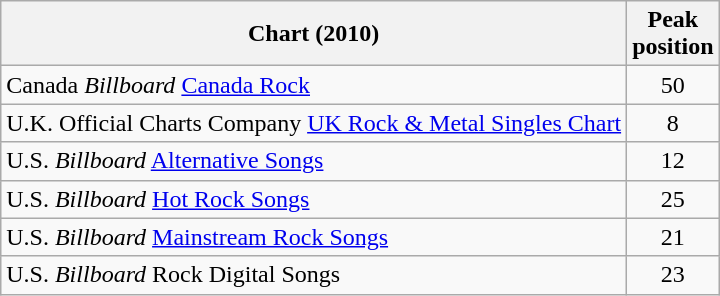<table class="wikitable sortable">
<tr>
<th>Chart (2010)</th>
<th>Peak<br>position</th>
</tr>
<tr>
<td>Canada <em>Billboard</em> <a href='#'>Canada Rock</a></td>
<td style="text-align:center;">50</td>
</tr>
<tr>
<td>U.K. Official Charts Company <a href='#'>UK Rock & Metal Singles Chart</a></td>
<td style="text-align:center;">8</td>
</tr>
<tr>
<td>U.S. <em>Billboard</em> <a href='#'>Alternative Songs</a></td>
<td style="text-align:center;">12</td>
</tr>
<tr>
<td>U.S. <em>Billboard</em> <a href='#'>Hot Rock Songs</a></td>
<td style="text-align:center;">25</td>
</tr>
<tr>
<td>U.S. <em>Billboard</em> <a href='#'>Mainstream Rock Songs</a></td>
<td style="text-align:center;">21</td>
</tr>
<tr>
<td>U.S. <em>Billboard</em> Rock Digital Songs</td>
<td style="text-align:center;">23</td>
</tr>
</table>
